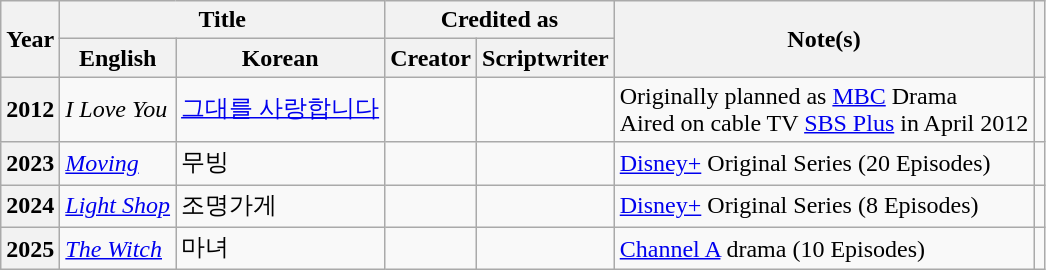<table class="wikitable plainrowheaders sortable">
<tr>
<th scope="col" rowspan="2">Year</th>
<th scope="col" colspan="2">Title</th>
<th scope="col" colspan="2">Credited as</th>
<th rowspan="2">Note(s)</th>
<th rowspan="2" scope="col" class="unsortable"></th>
</tr>
<tr>
<th>English</th>
<th>Korean</th>
<th>Creator</th>
<th>Scriptwriter</th>
</tr>
<tr>
<th scope="row">2012</th>
<td><em>I Love You</em></td>
<td><a href='#'>그대를 사랑합니다</a></td>
<td></td>
<td></td>
<td>Originally planned as <a href='#'>MBC</a> Drama<br>Aired on cable TV <a href='#'>SBS Plus</a> in April 2012</td>
<td></td>
</tr>
<tr>
<th scope="row">2023</th>
<td><em><a href='#'>Moving</a></em></td>
<td>무빙</td>
<td></td>
<td></td>
<td><a href='#'>Disney+</a> Original Series (20 Episodes)</td>
<td></td>
</tr>
<tr>
<th scope="row">2024</th>
<td><em><a href='#'>Light Shop</a></em></td>
<td>조명가게</td>
<td></td>
<td></td>
<td><a href='#'>Disney+</a> Original Series (8 Episodes)</td>
<td></td>
</tr>
<tr>
<th scope="row">2025</th>
<td><em><a href='#'>The Witch</a></em></td>
<td>마녀</td>
<td></td>
<td></td>
<td><a href='#'>Channel A</a> drama (10 Episodes)</td>
<td></td>
</tr>
</table>
